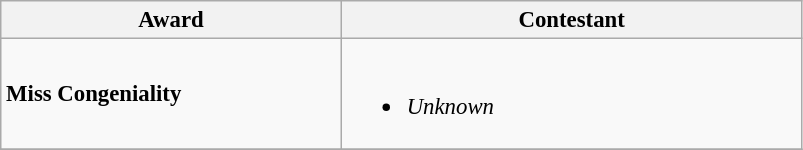<table class="wikitable sortable" style="font-size:95%;">
<tr>
<th width="220">Award</th>
<th width="300">Contestant</th>
</tr>
<tr>
<td><strong>Miss Congeniality</strong></td>
<td><br><ul><li><em>Unknown</em></li></ul></td>
</tr>
<tr>
</tr>
</table>
